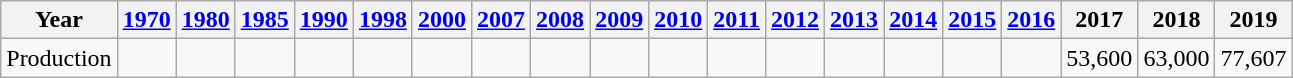<table class="wikitable">
<tr>
<th>Year</th>
<th><a href='#'>1970</a></th>
<th><a href='#'>1980</a></th>
<th><a href='#'>1985</a></th>
<th><a href='#'>1990</a></th>
<th><a href='#'>1998</a></th>
<th><a href='#'>2000</a></th>
<th><a href='#'>2007</a></th>
<th><a href='#'>2008</a></th>
<th><a href='#'>2009</a></th>
<th><a href='#'>2010</a></th>
<th><a href='#'>2011</a></th>
<th><a href='#'>2012</a></th>
<th><a href='#'>2013</a></th>
<th><a href='#'>2014</a></th>
<th><a href='#'>2015</a></th>
<th><a href='#'>2016</a></th>
<th>2017</th>
<th>2018</th>
<th>2019</th>
</tr>
<tr>
<td>Production</td>
<td></td>
<td></td>
<td></td>
<td></td>
<td></td>
<td></td>
<td></td>
<td></td>
<td></td>
<td></td>
<td></td>
<td></td>
<td></td>
<td></td>
<td></td>
<td></td>
<td>53,600</td>
<td>63,000</td>
<td>77,607</td>
</tr>
</table>
